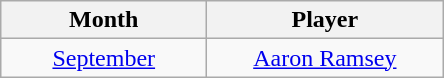<table class="wikitable" style="text-align:center">
<tr>
<th>Month</th>
<th>Player</th>
</tr>
<tr>
<td width="130"><a href='#'>September</a></td>
<td width="150"> <a href='#'>Aaron Ramsey</a></td>
</tr>
</table>
